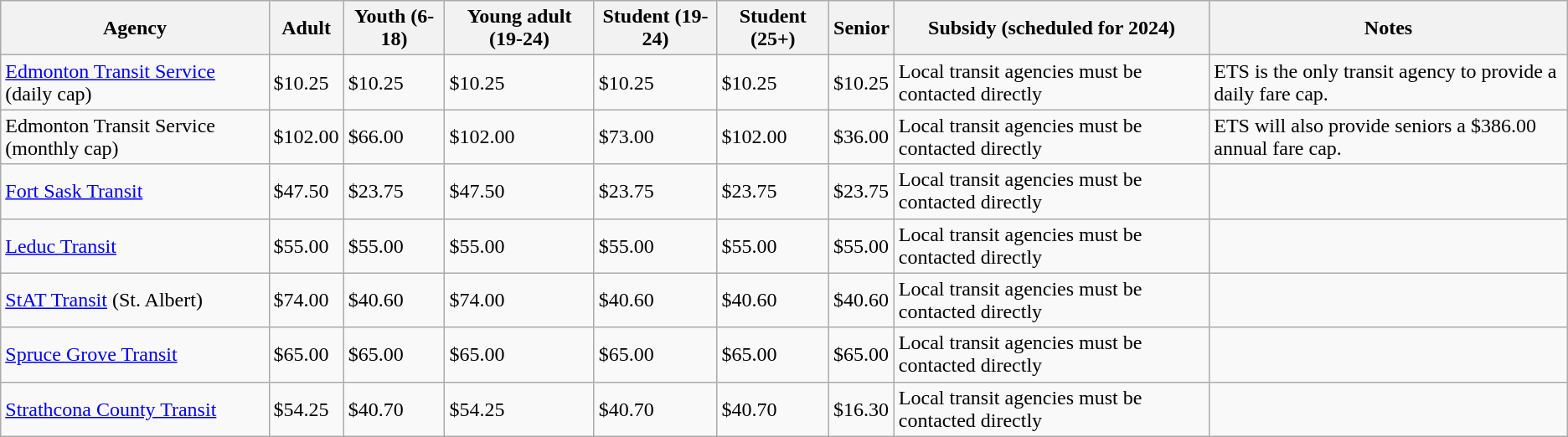<table class="wikitable">
<tr>
<th>Agency</th>
<th>Adult</th>
<th>Youth (6-18)</th>
<th>Young adult (19-24)</th>
<th>Student (19-24)</th>
<th>Student (25+)</th>
<th>Senior</th>
<th>Subsidy (scheduled for 2024)</th>
<th>Notes</th>
</tr>
<tr>
<td><a href='#'>Edmonton Transit Service</a> (daily cap)</td>
<td>$10.25</td>
<td>$10.25</td>
<td>$10.25</td>
<td>$10.25</td>
<td>$10.25</td>
<td>$10.25</td>
<td>Local transit agencies must be contacted directly</td>
<td>ETS is the only transit agency to provide a daily fare cap.</td>
</tr>
<tr>
<td>Edmonton Transit Service (monthly cap)</td>
<td>$102.00</td>
<td>$66.00</td>
<td>$102.00</td>
<td>$73.00</td>
<td>$102.00</td>
<td>$36.00</td>
<td>Local transit agencies must be contacted directly</td>
<td>ETS will also provide seniors a $386.00 annual fare cap.</td>
</tr>
<tr>
<td><a href='#'>Fort Sask Transit</a></td>
<td>$47.50</td>
<td>$23.75</td>
<td>$47.50</td>
<td>$23.75</td>
<td>$23.75</td>
<td>$23.75</td>
<td>Local transit agencies must be contacted directly</td>
<td></td>
</tr>
<tr>
<td><a href='#'>Leduc Transit</a></td>
<td>$55.00</td>
<td>$55.00</td>
<td>$55.00</td>
<td>$55.00</td>
<td>$55.00</td>
<td>$55.00</td>
<td>Local transit agencies must be contacted directly</td>
<td></td>
</tr>
<tr>
<td><a href='#'>StAT Transit</a> (St. Albert)</td>
<td>$74.00</td>
<td>$40.60</td>
<td>$74.00</td>
<td>$40.60</td>
<td>$40.60</td>
<td>$40.60</td>
<td>Local transit agencies must be contacted directly</td>
<td></td>
</tr>
<tr>
<td><a href='#'>Spruce Grove Transit</a></td>
<td>$65.00</td>
<td>$65.00</td>
<td>$65.00</td>
<td>$65.00</td>
<td>$65.00</td>
<td>$65.00</td>
<td>Local transit agencies must be contacted directly</td>
<td></td>
</tr>
<tr>
<td><a href='#'>Strathcona County Transit</a></td>
<td>$54.25</td>
<td>$40.70</td>
<td>$54.25</td>
<td>$40.70</td>
<td>$40.70</td>
<td>$16.30</td>
<td>Local transit agencies must be contacted directly</td>
<td></td>
</tr>
</table>
